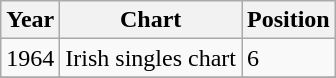<table class="wikitable">
<tr>
<th>Year</th>
<th>Chart</th>
<th>Position</th>
</tr>
<tr>
<td>1964</td>
<td>Irish singles chart</td>
<td>6</td>
</tr>
<tr>
</tr>
</table>
